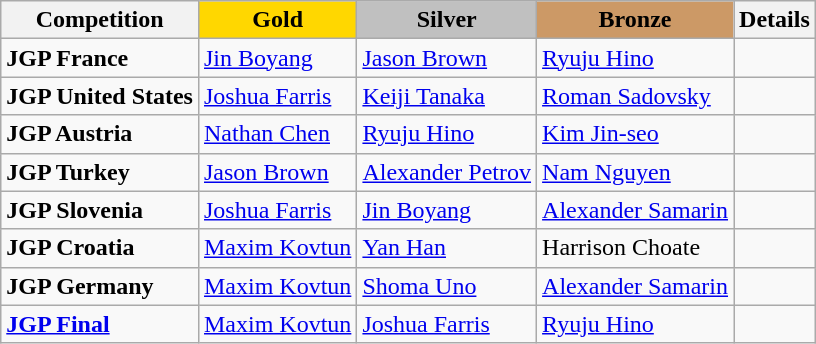<table class="wikitable">
<tr>
<th>Competition</th>
<td align=center bgcolor=gold><strong>Gold</strong></td>
<td align=center bgcolor=silver><strong>Silver</strong></td>
<td align=center bgcolor=cc9966><strong>Bronze</strong></td>
<th>Details</th>
</tr>
<tr>
<td><strong>JGP France</strong></td>
<td> <a href='#'>Jin Boyang</a></td>
<td> <a href='#'>Jason Brown</a></td>
<td> <a href='#'>Ryuju Hino</a></td>
<td></td>
</tr>
<tr>
<td><strong>JGP United States</strong></td>
<td> <a href='#'>Joshua Farris</a></td>
<td> <a href='#'>Keiji Tanaka</a></td>
<td> <a href='#'>Roman Sadovsky</a></td>
<td></td>
</tr>
<tr>
<td><strong>JGP Austria</strong></td>
<td> <a href='#'>Nathan Chen</a></td>
<td> <a href='#'>Ryuju Hino</a></td>
<td> <a href='#'>Kim Jin-seo</a></td>
<td></td>
</tr>
<tr>
<td><strong>JGP Turkey</strong></td>
<td> <a href='#'>Jason Brown</a></td>
<td> <a href='#'>Alexander Petrov</a></td>
<td> <a href='#'>Nam Nguyen</a></td>
<td></td>
</tr>
<tr>
<td><strong>JGP Slovenia</strong></td>
<td> <a href='#'>Joshua Farris</a></td>
<td> <a href='#'>Jin Boyang</a></td>
<td> <a href='#'>Alexander Samarin</a></td>
<td></td>
</tr>
<tr>
<td><strong>JGP Croatia</strong></td>
<td> <a href='#'>Maxim Kovtun</a></td>
<td> <a href='#'>Yan Han</a></td>
<td> Harrison Choate</td>
<td></td>
</tr>
<tr>
<td><strong>JGP Germany</strong></td>
<td> <a href='#'>Maxim Kovtun</a></td>
<td> <a href='#'>Shoma Uno</a></td>
<td> <a href='#'>Alexander Samarin</a></td>
<td></td>
</tr>
<tr>
<td><strong><a href='#'>JGP Final</a></strong></td>
<td> <a href='#'>Maxim Kovtun</a></td>
<td> <a href='#'>Joshua Farris</a></td>
<td> <a href='#'>Ryuju Hino</a></td>
<td></td>
</tr>
</table>
